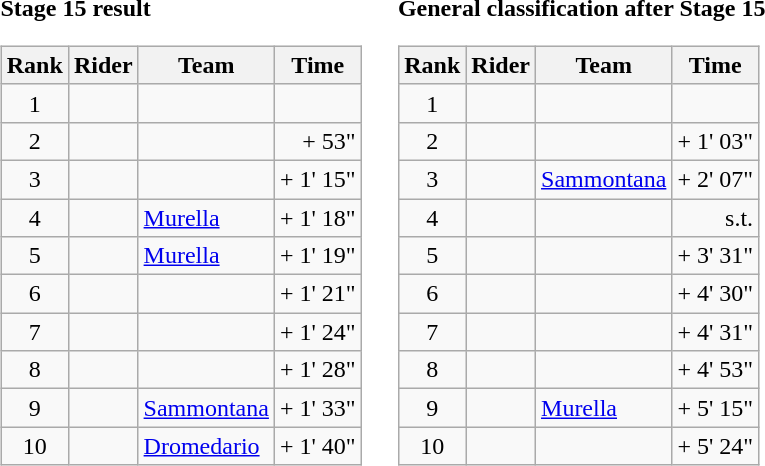<table>
<tr>
<td><strong>Stage 15 result</strong><br><table class="wikitable">
<tr>
<th scope="col">Rank</th>
<th scope="col">Rider</th>
<th scope="col">Team</th>
<th scope="col">Time</th>
</tr>
<tr>
<td style="text-align:center;">1</td>
<td></td>
<td></td>
<td style="text-align:right;"></td>
</tr>
<tr>
<td style="text-align:center;">2</td>
<td></td>
<td></td>
<td style="text-align:right;">+ 53"</td>
</tr>
<tr>
<td style="text-align:center;">3</td>
<td></td>
<td></td>
<td style="text-align:right;">+ 1' 15"</td>
</tr>
<tr>
<td style="text-align:center;">4</td>
<td></td>
<td><a href='#'>Murella</a></td>
<td style="text-align:right;">+ 1' 18"</td>
</tr>
<tr>
<td style="text-align:center;">5</td>
<td></td>
<td><a href='#'>Murella</a></td>
<td style="text-align:right;">+ 1' 19"</td>
</tr>
<tr>
<td style="text-align:center;">6</td>
<td></td>
<td></td>
<td style="text-align:right;">+ 1' 21"</td>
</tr>
<tr>
<td style="text-align:center;">7</td>
<td></td>
<td></td>
<td style="text-align:right;">+ 1' 24"</td>
</tr>
<tr>
<td style="text-align:center;">8</td>
<td></td>
<td></td>
<td style="text-align:right;">+ 1' 28"</td>
</tr>
<tr>
<td style="text-align:center;">9</td>
<td></td>
<td><a href='#'>Sammontana</a></td>
<td style="text-align:right;">+ 1' 33"</td>
</tr>
<tr>
<td style="text-align:center;">10</td>
<td></td>
<td><a href='#'>Dromedario</a></td>
<td style="text-align:right;">+ 1' 40"</td>
</tr>
</table>
</td>
<td></td>
<td><strong>General classification after Stage 15</strong><br><table class="wikitable">
<tr>
<th scope="col">Rank</th>
<th scope="col">Rider</th>
<th scope="col">Team</th>
<th scope="col">Time</th>
</tr>
<tr>
<td style="text-align:center;">1</td>
<td></td>
<td></td>
<td style="text-align:right;"></td>
</tr>
<tr>
<td style="text-align:center;">2</td>
<td></td>
<td></td>
<td style="text-align:right;">+ 1' 03"</td>
</tr>
<tr>
<td style="text-align:center;">3</td>
<td></td>
<td><a href='#'>Sammontana</a></td>
<td style="text-align:right;">+ 2' 07"</td>
</tr>
<tr>
<td style="text-align:center;">4</td>
<td></td>
<td></td>
<td style="text-align:right;">s.t.</td>
</tr>
<tr>
<td style="text-align:center;">5</td>
<td></td>
<td></td>
<td style="text-align:right;">+ 3' 31"</td>
</tr>
<tr>
<td style="text-align:center;">6</td>
<td></td>
<td></td>
<td style="text-align:right;">+ 4' 30"</td>
</tr>
<tr>
<td style="text-align:center;">7</td>
<td></td>
<td></td>
<td style="text-align:right;">+ 4' 31"</td>
</tr>
<tr>
<td style="text-align:center;">8</td>
<td></td>
<td></td>
<td style="text-align:right;">+ 4' 53"</td>
</tr>
<tr>
<td style="text-align:center;">9</td>
<td></td>
<td><a href='#'>Murella</a></td>
<td style="text-align:right;">+ 5' 15"</td>
</tr>
<tr>
<td style="text-align:center;">10</td>
<td></td>
<td></td>
<td style="text-align:right;">+ 5' 24"</td>
</tr>
</table>
</td>
</tr>
</table>
